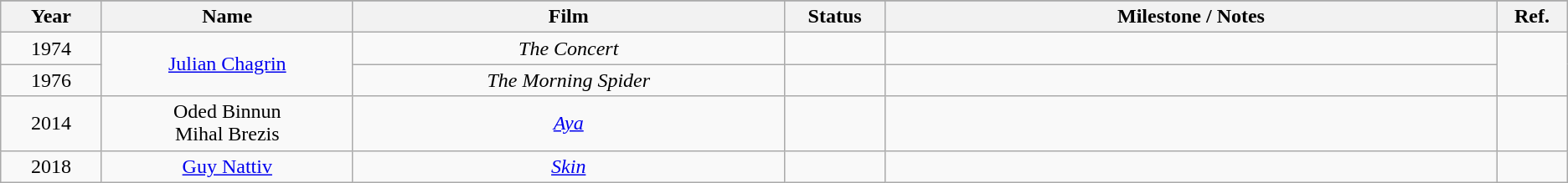<table class="wikitable" style="text-align: center">
<tr ---- bgcolor="#bfd7ff">
</tr>
<tr ---- bgcolor="#ebf5ff">
<th width="75">Year</th>
<th width="200">Name</th>
<th width="350">Film</th>
<th width="75">Status</th>
<th width="500">Milestone / Notes</th>
<th width="50">Ref.</th>
</tr>
<tr>
<td>1974</td>
<td rowspan=2><a href='#'>Julian Chagrin</a></td>
<td><em>The Concert</em></td>
<td></td>
<td></td>
</tr>
<tr>
<td>1976</td>
<td><em>The Morning Spider</em></td>
<td></td>
<td></td>
</tr>
<tr>
<td style="text-align: center">2014</td>
<td>Oded Binnun <br> Mihal Brezis</td>
<td><em><a href='#'>Aya</a></em></td>
<td></td>
<td></td>
<td></td>
</tr>
<tr>
<td style="text-align: center">2018</td>
<td><a href='#'>Guy Nattiv</a></td>
<td><em><a href='#'>Skin</a></em></td>
<td></td>
<td></td>
<td></td>
</tr>
</table>
